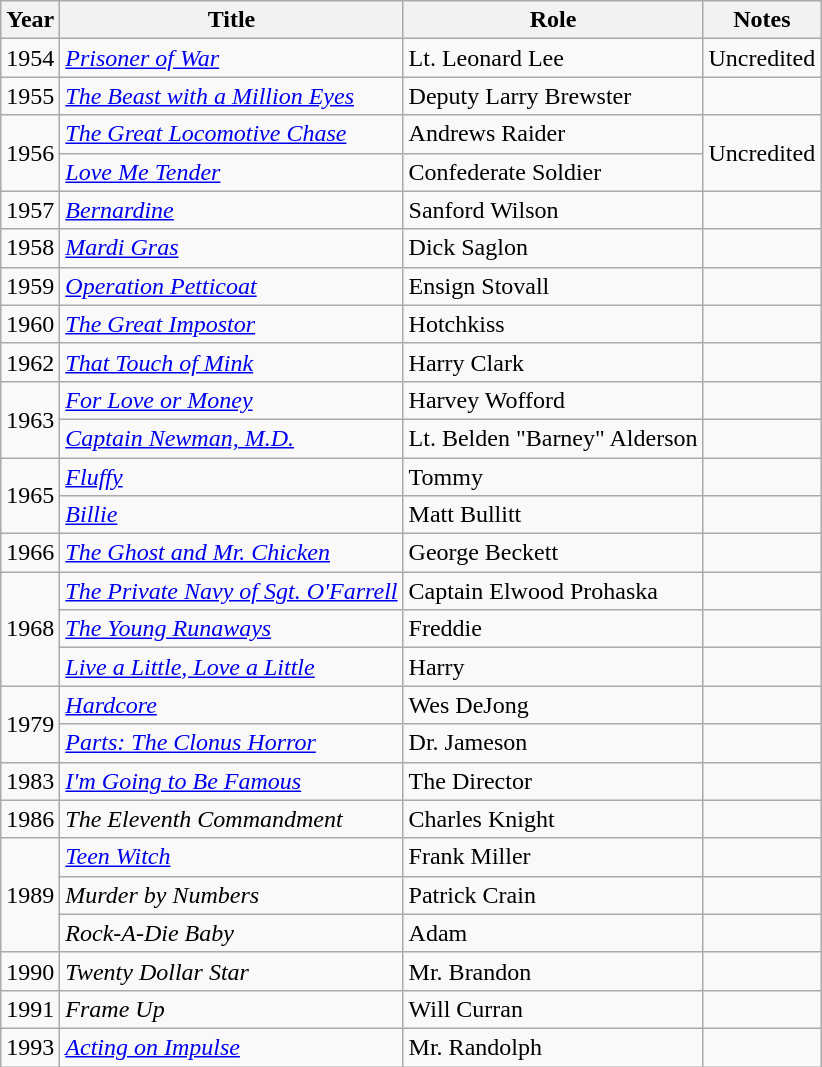<table class="wikitable sortable">
<tr>
<th>Year</th>
<th>Title</th>
<th>Role</th>
<th class="unsortable">Notes</th>
</tr>
<tr>
<td>1954</td>
<td><em><a href='#'>Prisoner of War</a></em></td>
<td>Lt. Leonard Lee</td>
<td>Uncredited</td>
</tr>
<tr>
<td>1955</td>
<td><em><a href='#'>The Beast with a Million Eyes</a></em></td>
<td>Deputy Larry Brewster</td>
<td></td>
</tr>
<tr>
<td rowspan="2">1956</td>
<td><em><a href='#'>The Great Locomotive Chase</a></em></td>
<td>Andrews Raider</td>
<td rowspan="2">Uncredited</td>
</tr>
<tr>
<td><em><a href='#'>Love Me Tender</a></em></td>
<td>Confederate Soldier</td>
</tr>
<tr>
<td>1957</td>
<td><em><a href='#'>Bernardine</a></em></td>
<td>Sanford Wilson</td>
<td></td>
</tr>
<tr>
<td>1958</td>
<td><em><a href='#'>Mardi Gras</a></em></td>
<td>Dick Saglon</td>
<td></td>
</tr>
<tr>
<td>1959</td>
<td><em><a href='#'>Operation Petticoat</a></em></td>
<td>Ensign Stovall</td>
<td></td>
</tr>
<tr>
<td>1960</td>
<td><em><a href='#'>The Great Impostor</a></em></td>
<td>Hotchkiss</td>
<td></td>
</tr>
<tr>
<td>1962</td>
<td><em><a href='#'>That Touch of Mink</a></em></td>
<td>Harry Clark</td>
<td></td>
</tr>
<tr>
<td rowspan="2">1963</td>
<td><em><a href='#'>For Love or Money</a></em></td>
<td>Harvey Wofford</td>
<td></td>
</tr>
<tr>
<td><em><a href='#'>Captain Newman, M.D.</a></em></td>
<td>Lt. Belden "Barney" Alderson</td>
<td></td>
</tr>
<tr>
<td rowspan="2">1965</td>
<td><em><a href='#'>Fluffy</a></em></td>
<td>Tommy</td>
<td></td>
</tr>
<tr>
<td><em><a href='#'>Billie</a></em></td>
<td>Matt Bullitt</td>
<td></td>
</tr>
<tr>
<td>1966</td>
<td><em><a href='#'>The Ghost and Mr. Chicken</a></em></td>
<td>George Beckett</td>
<td></td>
</tr>
<tr>
<td rowspan="3">1968</td>
<td><em><a href='#'>The Private Navy of Sgt. O'Farrell</a></em></td>
<td>Captain Elwood Prohaska</td>
<td></td>
</tr>
<tr>
<td><em><a href='#'>The Young Runaways</a></em></td>
<td>Freddie</td>
<td></td>
</tr>
<tr>
<td><em><a href='#'>Live a Little, Love a Little</a></em></td>
<td>Harry</td>
<td></td>
</tr>
<tr>
<td rowspan="2">1979</td>
<td><a href='#'><em>Hardcore</em></a></td>
<td>Wes DeJong</td>
<td></td>
</tr>
<tr>
<td><em><a href='#'>Parts: The Clonus Horror</a></em></td>
<td>Dr. Jameson</td>
<td></td>
</tr>
<tr>
<td>1983</td>
<td><em><a href='#'>I'm Going to Be Famous</a></em></td>
<td>The Director</td>
<td></td>
</tr>
<tr>
<td>1986</td>
<td><em>The Eleventh Commandment</em></td>
<td>Charles Knight</td>
<td></td>
</tr>
<tr>
<td rowspan="3">1989</td>
<td><em><a href='#'>Teen Witch</a></em></td>
<td>Frank Miller</td>
<td></td>
</tr>
<tr>
<td><em>Murder by Numbers</em></td>
<td>Patrick Crain</td>
<td></td>
</tr>
<tr>
<td><em>Rock-A-Die Baby</em></td>
<td>Adam</td>
<td></td>
</tr>
<tr>
<td>1990</td>
<td><em>Twenty Dollar Star</em></td>
<td>Mr. Brandon</td>
<td></td>
</tr>
<tr>
<td>1991</td>
<td><em>Frame Up</em></td>
<td>Will Curran</td>
<td></td>
</tr>
<tr>
<td>1993</td>
<td><em><a href='#'>Acting on Impulse</a></em></td>
<td>Mr. Randolph</td>
<td></td>
</tr>
</table>
